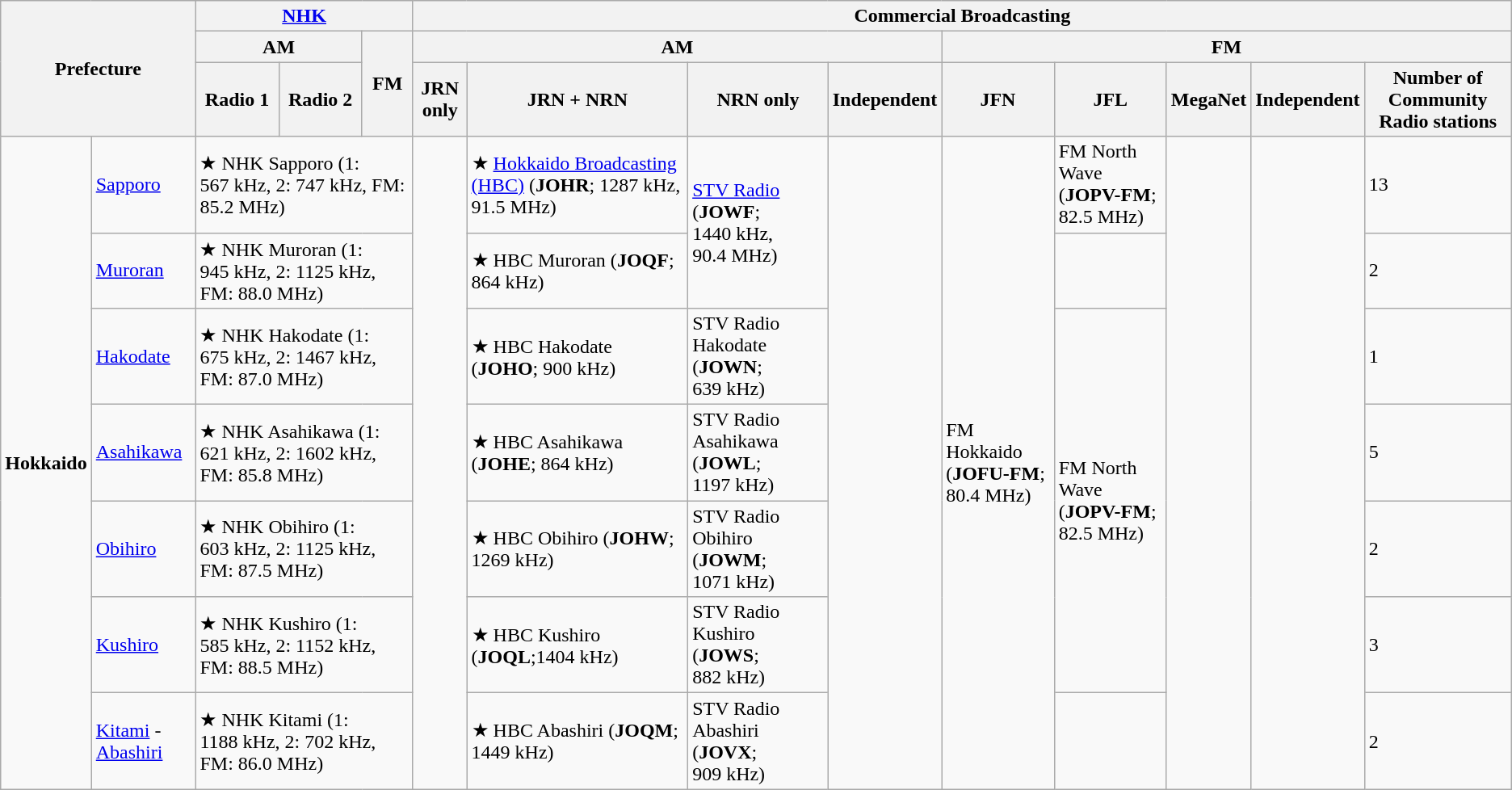<table class="wikitable">
<tr>
<th colspan="2" rowspan="3">Prefecture</th>
<th colspan="3"><a href='#'>NHK</a></th>
<th colspan="9"><strong>Commercial Broadcasting</strong></th>
</tr>
<tr>
<th colspan="2">AM</th>
<th rowspan="2">FM</th>
<th colspan="4">AM</th>
<th colspan="5">FM</th>
</tr>
<tr>
<th>Radio 1</th>
<th>Radio 2</th>
<th>JRN only</th>
<th>JRN + NRN</th>
<th>NRN only</th>
<th>Independent</th>
<th>JFN</th>
<th>JFL</th>
<th>MegaNet</th>
<th>Independent</th>
<th>Number of Community Radio stations</th>
</tr>
<tr>
<td rowspan="7"><strong>Hokkaido</strong></td>
<td><a href='#'>Sapporo</a></td>
<td colspan="3">★ NHK Sapporo (1: 567 kHz, 2: 747 kHz, FM: 85.2 MHz)</td>
<td rowspan="7"></td>
<td>★ <a href='#'>Hokkaido Broadcasting (HBC)</a> (<strong>JOHR</strong>; 1287 kHz, 91.5 MHz)</td>
<td rowspan="2"><a href='#'>STV Radio</a> (<strong>JOWF</strong>; 1440 kHz, 90.4 MHz)</td>
<td rowspan="7"></td>
<td rowspan="7">FM Hokkaido<br>(<strong>JOFU-FM</strong>; 80.4 MHz)</td>
<td>FM North Wave<br>(<strong>JOPV-FM</strong>; 82.5 MHz)</td>
<td rowspan="7"></td>
<td rowspan="7"></td>
<td>13</td>
</tr>
<tr>
<td><a href='#'>Muroran</a></td>
<td colspan="3">★ NHK Muroran (1: 945 kHz, 2: 1125 kHz, FM: 88.0 MHz)</td>
<td>★ HBC Muroran (<strong>JOQF</strong>; 864 kHz)</td>
<td></td>
<td>2</td>
</tr>
<tr>
<td><a href='#'>Hakodate</a></td>
<td colspan="3">★ NHK Hakodate (1: 675 kHz, 2: 1467 kHz, FM: 87.0 MHz)</td>
<td>★ HBC Hakodate (<strong>JOHO</strong>; 900 kHz)</td>
<td>STV Radio Hakodate (<strong>JOWN</strong>; 639 kHz)</td>
<td rowspan="4">FM North Wave<br>(<strong>JOPV-FM</strong>; 82.5 MHz)</td>
<td>1</td>
</tr>
<tr>
<td><a href='#'>Asahikawa</a></td>
<td colspan="3">★ NHK Asahikawa (1: 621 kHz, 2: 1602 kHz, FM: 85.8 MHz)</td>
<td>★ HBC Asahikawa (<strong>JOHE</strong>; 864 kHz)</td>
<td>STV Radio Asahikawa (<strong>JOWL</strong>; 1197 kHz)</td>
<td>5</td>
</tr>
<tr>
<td><a href='#'>Obihiro</a></td>
<td colspan="3">★ NHK Obihiro (1: 603 kHz, 2: 1125 kHz, FM: 87.5 MHz)</td>
<td>★ HBC Obihiro (<strong>JOHW</strong>; 1269 kHz)</td>
<td>STV Radio Obihiro (<strong>JOWM</strong>; 1071 kHz)</td>
<td>2</td>
</tr>
<tr>
<td><a href='#'>Kushiro</a></td>
<td colspan="3">★ NHK Kushiro (1: 585 kHz, 2: 1152 kHz, FM: 88.5 MHz)</td>
<td>★ HBC Kushiro (<strong>JOQL</strong>;1404 kHz)</td>
<td>STV Radio Kushiro (<strong>JOWS</strong>; 882 kHz)</td>
<td>3</td>
</tr>
<tr>
<td><a href='#'>Kitami</a> - <a href='#'>Abashiri</a></td>
<td colspan="3">★ NHK Kitami (1: 1188 kHz, 2: 702 kHz, FM: 86.0 MHz)</td>
<td>★ HBC Abashiri (<strong>JOQM</strong>; 1449 kHz)</td>
<td>STV Radio Abashiri (<strong>JOVX</strong>; 909 kHz)</td>
<td></td>
<td>2</td>
</tr>
</table>
